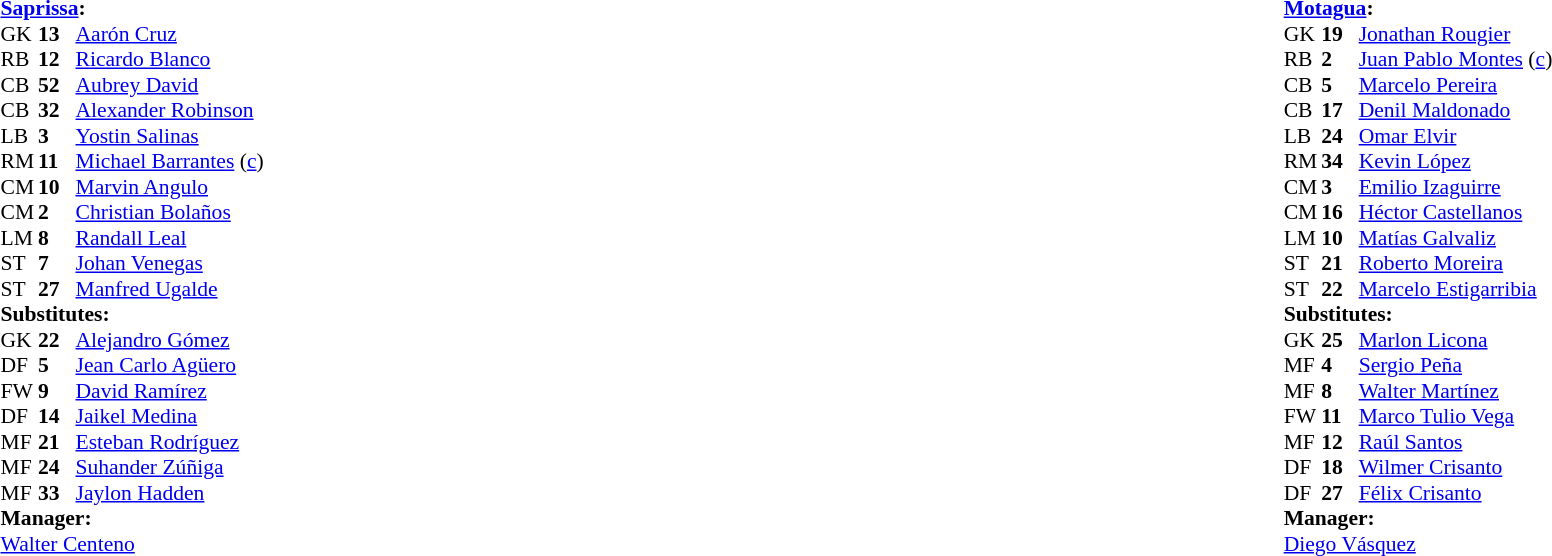<table style="width:100%;">
<tr>
<td style="vertical-align:top; width:40%;"><br><table style="font-size: 90%" cellspacing="0" cellpadding="0">
<tr>
<td colspan="4"><strong><a href='#'>Saprissa</a>:</strong></td>
</tr>
<tr>
<th width=25></th>
<th width=25></th>
</tr>
<tr>
<td>GK</td>
<td><strong>13</strong></td>
<td> <a href='#'>Aarón Cruz</a></td>
</tr>
<tr>
<td>RB</td>
<td><strong>12</strong></td>
<td> <a href='#'>Ricardo Blanco</a></td>
<td></td>
</tr>
<tr>
<td>CB</td>
<td><strong>52</strong></td>
<td> <a href='#'>Aubrey David</a></td>
</tr>
<tr>
<td>CB</td>
<td><strong>32</strong></td>
<td> <a href='#'>Alexander Robinson</a></td>
</tr>
<tr>
<td>LB</td>
<td><strong>3</strong></td>
<td> <a href='#'>Yostin Salinas</a></td>
<td></td>
</tr>
<tr>
<td>RM</td>
<td><strong>11</strong></td>
<td> <a href='#'>Michael Barrantes</a> (<a href='#'>c</a>)</td>
<td></td>
</tr>
<tr>
<td>CM</td>
<td><strong>10</strong></td>
<td> <a href='#'>Marvin Angulo</a></td>
<td></td>
<td></td>
</tr>
<tr>
<td>CM</td>
<td><strong>2</strong></td>
<td> <a href='#'>Christian Bolaños</a></td>
<td></td>
<td></td>
</tr>
<tr>
<td>LM</td>
<td><strong>8</strong></td>
<td> <a href='#'>Randall Leal</a></td>
</tr>
<tr>
<td>ST</td>
<td><strong>7</strong></td>
<td> <a href='#'>Johan Venegas</a></td>
</tr>
<tr>
<td>ST</td>
<td><strong>27</strong></td>
<td> <a href='#'>Manfred Ugalde</a></td>
<td></td>
<td></td>
</tr>
<tr>
<td colspan="3"><strong>Substitutes:</strong></td>
</tr>
<tr>
<td>GK</td>
<td><strong>22</strong></td>
<td> <a href='#'>Alejandro Gómez</a></td>
</tr>
<tr>
<td>DF</td>
<td><strong>5</strong></td>
<td> <a href='#'>Jean Carlo Agüero</a></td>
</tr>
<tr>
<td>FW</td>
<td><strong>9</strong></td>
<td> <a href='#'>David Ramírez</a></td>
<td></td>
<td></td>
</tr>
<tr>
<td>DF</td>
<td><strong>14</strong></td>
<td> <a href='#'>Jaikel Medina</a></td>
</tr>
<tr>
<td>MF</td>
<td><strong>21</strong></td>
<td> <a href='#'>Esteban Rodríguez</a></td>
</tr>
<tr>
<td>MF</td>
<td><strong>24</strong></td>
<td> <a href='#'>Suhander Zúñiga</a></td>
<td></td>
<td></td>
</tr>
<tr>
<td>MF</td>
<td><strong>33</strong></td>
<td> <a href='#'>Jaylon Hadden</a></td>
<td></td>
<td></td>
</tr>
<tr>
<td colspan=3><strong>Manager:</strong><br> <a href='#'>Walter Centeno</a></td>
</tr>
<tr>
<td colspan=4></td>
</tr>
</table>
</td>
<td valign="top"></td>
<td style="vertical-align:top; width:50%;"><br><table cellspacing="0" cellpadding="0" style="font-size:90%; margin:auto;">
<tr>
<td colspan="4"><strong><a href='#'>Motagua</a>:</strong></td>
</tr>
<tr>
<th width=25></th>
<th width=25></th>
</tr>
<tr>
<td>GK</td>
<td><strong>19</strong></td>
<td> <a href='#'>Jonathan Rougier</a></td>
</tr>
<tr>
<td>RB</td>
<td><strong>2</strong></td>
<td> <a href='#'>Juan Pablo Montes</a> (<a href='#'>c</a>)</td>
<td></td>
</tr>
<tr>
<td>CB</td>
<td><strong>5</strong></td>
<td> <a href='#'>Marcelo Pereira</a></td>
</tr>
<tr>
<td>CB</td>
<td><strong>17</strong></td>
<td> <a href='#'>Denil Maldonado</a></td>
</tr>
<tr>
<td>LB</td>
<td><strong>24</strong></td>
<td> <a href='#'>Omar Elvir</a></td>
</tr>
<tr>
<td>RM</td>
<td><strong>34</strong></td>
<td> <a href='#'>Kevin López</a></td>
<td></td>
<td></td>
</tr>
<tr>
<td>CM</td>
<td><strong>3</strong></td>
<td> <a href='#'>Emilio Izaguirre</a></td>
<td></td>
</tr>
<tr>
<td>CM</td>
<td><strong>16</strong></td>
<td> <a href='#'>Héctor Castellanos</a></td>
</tr>
<tr>
<td>LM</td>
<td><strong>10</strong></td>
<td> <a href='#'>Matías Galvaliz</a></td>
<td></td>
<td></td>
</tr>
<tr>
<td>ST</td>
<td><strong>21</strong></td>
<td> <a href='#'>Roberto Moreira</a></td>
</tr>
<tr>
<td>ST</td>
<td><strong>22</strong></td>
<td> <a href='#'>Marcelo Estigarribia</a></td>
<td></td>
<td></td>
</tr>
<tr>
<td colspan="3"><strong>Substitutes:</strong></td>
</tr>
<tr>
<td>GK</td>
<td><strong>25</strong></td>
<td> <a href='#'>Marlon Licona</a></td>
<td></td>
</tr>
<tr>
<td>MF</td>
<td><strong>4</strong></td>
<td> <a href='#'>Sergio Peña</a></td>
</tr>
<tr>
<td>MF</td>
<td><strong>8</strong></td>
<td> <a href='#'>Walter Martínez</a></td>
<td></td>
<td></td>
</tr>
<tr>
<td>FW</td>
<td><strong>11</strong></td>
<td> <a href='#'>Marco Tulio Vega</a></td>
<td></td>
<td></td>
</tr>
<tr>
<td>MF</td>
<td><strong>12</strong></td>
<td> <a href='#'>Raúl Santos</a></td>
</tr>
<tr>
<td>DF</td>
<td><strong>18</strong></td>
<td> <a href='#'>Wilmer Crisanto</a></td>
</tr>
<tr>
<td>DF</td>
<td><strong>27</strong></td>
<td> <a href='#'>Félix Crisanto</a></td>
<td></td>
<td></td>
</tr>
<tr>
<td colspan=3><strong>Manager:</strong><br> <a href='#'>Diego Vásquez</a></td>
</tr>
<tr>
<td colspan=4></td>
</tr>
</table>
</td>
</tr>
</table>
